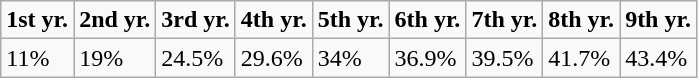<table class="wikitable">
<tr>
<td><strong>1st yr.</strong></td>
<td><strong>2nd yr.</strong></td>
<td><strong>3rd yr.</strong></td>
<td><strong>4th yr.</strong></td>
<td><strong>5th yr.</strong></td>
<td><strong>6th yr.</strong></td>
<td><strong>7th yr.</strong></td>
<td><strong>8th yr.</strong></td>
<td><strong>9th yr.</strong></td>
</tr>
<tr>
<td>11%</td>
<td>19%</td>
<td>24.5%</td>
<td>29.6%</td>
<td>34%</td>
<td>36.9%</td>
<td>39.5%</td>
<td>41.7%</td>
<td>43.4%</td>
</tr>
</table>
